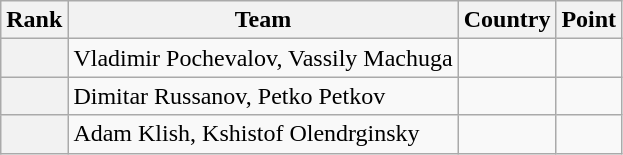<table class="wikitable sortable">
<tr>
<th>Rank</th>
<th>Team</th>
<th>Country</th>
<th>Point</th>
</tr>
<tr>
<th></th>
<td>Vladimir Pochevalov, Vassily Machuga</td>
<td></td>
<td></td>
</tr>
<tr>
<th></th>
<td>Dimitar Russanov, Petko Petkov</td>
<td></td>
<td></td>
</tr>
<tr>
<th></th>
<td>Adam Klish, Kshistof Olendrginsky</td>
<td></td>
<td></td>
</tr>
</table>
